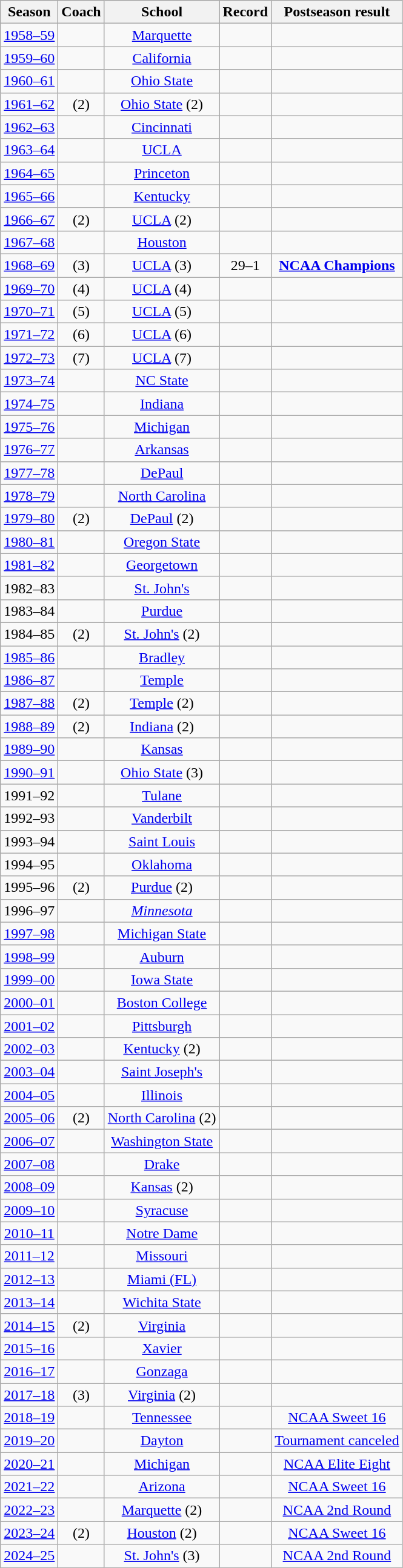<table class="wikitable sortable" style="text-align:center;">
<tr>
<th>Season</th>
<th>Coach</th>
<th>School</th>
<th>Record</th>
<th>Postseason result</th>
</tr>
<tr align="center">
<td><a href='#'>1958–59</a></td>
<td></td>
<td><a href='#'>Marquette</a></td>
<td></td>
<td></td>
</tr>
<tr align="center">
<td><a href='#'>1959–60</a></td>
<td></td>
<td><a href='#'>California</a></td>
<td></td>
<td></td>
</tr>
<tr align="center">
<td><a href='#'>1960–61</a></td>
<td></td>
<td><a href='#'>Ohio State</a></td>
<td></td>
<td></td>
</tr>
<tr align="center">
<td><a href='#'>1961–62</a></td>
<td> (2)</td>
<td><a href='#'>Ohio State</a> (2)</td>
<td></td>
<td></td>
</tr>
<tr align="center">
<td><a href='#'>1962–63</a></td>
<td></td>
<td><a href='#'>Cincinnati</a></td>
<td></td>
<td></td>
</tr>
<tr align="center">
<td><a href='#'>1963–64</a></td>
<td></td>
<td><a href='#'>UCLA</a></td>
<td></td>
<td><strong></strong></td>
</tr>
<tr align="center">
<td><a href='#'>1964–65</a></td>
<td></td>
<td><a href='#'>Princeton</a></td>
<td></td>
<td></td>
</tr>
<tr align="center">
<td><a href='#'>1965–66</a></td>
<td></td>
<td><a href='#'>Kentucky</a></td>
<td></td>
<td></td>
</tr>
<tr align="center">
<td><a href='#'>1966–67</a></td>
<td> (2)</td>
<td><a href='#'>UCLA</a> (2)</td>
<td></td>
<td><strong></strong></td>
</tr>
<tr align="center">
<td><a href='#'>1967–68</a></td>
<td></td>
<td><a href='#'>Houston</a></td>
<td></td>
<td></td>
</tr>
<tr align="center">
<td><a href='#'>1968–69</a></td>
<td> (3)</td>
<td><a href='#'>UCLA</a> (3)</td>
<td>29–1</td>
<td><strong><a href='#'>NCAA Champions</a></strong></td>
</tr>
<tr align="center">
<td><a href='#'>1969–70</a></td>
<td> (4)</td>
<td><a href='#'>UCLA</a> (4)</td>
<td></td>
<td><strong></strong></td>
</tr>
<tr align="center">
<td><a href='#'>1970–71</a></td>
<td> (5)</td>
<td><a href='#'>UCLA</a> (5)</td>
<td></td>
<td><strong></strong></td>
</tr>
<tr align="center">
<td><a href='#'>1971–72</a></td>
<td> (6)</td>
<td><a href='#'>UCLA</a> (6)</td>
<td></td>
<td><strong></strong></td>
</tr>
<tr align="center">
<td><a href='#'>1972–73</a></td>
<td> (7)</td>
<td><a href='#'>UCLA</a> (7)</td>
<td></td>
<td><strong></strong></td>
</tr>
<tr align="center">
<td><a href='#'>1973–74</a></td>
<td></td>
<td><a href='#'>NC State</a></td>
<td></td>
<td><strong></strong></td>
</tr>
<tr align="center">
<td><a href='#'>1974–75</a></td>
<td></td>
<td><a href='#'>Indiana</a></td>
<td></td>
<td></td>
</tr>
<tr align="center">
<td><a href='#'>1975–76</a></td>
<td></td>
<td><a href='#'>Michigan</a></td>
<td></td>
<td></td>
</tr>
<tr align="center">
<td><a href='#'>1976–77</a></td>
<td></td>
<td><a href='#'>Arkansas</a></td>
<td></td>
<td></td>
</tr>
<tr align="center">
<td><a href='#'>1977–78</a></td>
<td></td>
<td><a href='#'>DePaul</a></td>
<td></td>
<td></td>
</tr>
<tr align="center">
<td><a href='#'>1978–79</a></td>
<td></td>
<td><a href='#'>North Carolina</a></td>
<td></td>
<td></td>
</tr>
<tr align="center">
<td><a href='#'>1979–80</a></td>
<td> (2)</td>
<td><a href='#'>DePaul</a> (2)</td>
<td></td>
<td></td>
</tr>
<tr align="center">
<td><a href='#'>1980–81</a></td>
<td></td>
<td><a href='#'>Oregon State</a></td>
<td></td>
<td></td>
</tr>
<tr align="center">
<td><a href='#'>1981–82</a></td>
<td></td>
<td><a href='#'>Georgetown</a></td>
<td></td>
<td></td>
</tr>
<tr align="center">
<td>1982–83</td>
<td></td>
<td><a href='#'>St. John's</a></td>
<td></td>
<td></td>
</tr>
<tr align="center">
<td>1983–84</td>
<td></td>
<td><a href='#'>Purdue</a></td>
<td></td>
<td></td>
</tr>
<tr align="center">
<td>1984–85</td>
<td> (2)</td>
<td><a href='#'>St. John's</a> (2)</td>
<td></td>
<td></td>
</tr>
<tr align="center">
<td><a href='#'>1985–86</a></td>
<td></td>
<td><a href='#'>Bradley</a></td>
<td></td>
<td></td>
</tr>
<tr align="center">
<td><a href='#'>1986–87</a></td>
<td></td>
<td><a href='#'>Temple</a></td>
<td></td>
<td></td>
</tr>
<tr align="center">
<td><a href='#'>1987–88</a></td>
<td> (2)</td>
<td><a href='#'>Temple</a> (2)</td>
<td></td>
<td></td>
</tr>
<tr align="center">
<td><a href='#'>1988–89</a></td>
<td> (2)</td>
<td><a href='#'>Indiana</a> (2)</td>
<td></td>
<td></td>
</tr>
<tr align="center">
<td><a href='#'>1989–90</a></td>
<td></td>
<td><a href='#'>Kansas</a></td>
<td></td>
<td></td>
</tr>
<tr align="center">
<td><a href='#'>1990–91</a></td>
<td></td>
<td><a href='#'>Ohio State</a> (3)</td>
<td></td>
<td></td>
</tr>
<tr align="center">
<td>1991–92</td>
<td></td>
<td><a href='#'>Tulane</a></td>
<td></td>
<td></td>
</tr>
<tr align="center">
<td>1992–93</td>
<td></td>
<td><a href='#'>Vanderbilt</a></td>
<td></td>
<td></td>
</tr>
<tr align="center">
<td>1993–94</td>
<td></td>
<td><a href='#'>Saint Louis</a></td>
<td></td>
<td></td>
</tr>
<tr align="center">
<td>1994–95</td>
<td></td>
<td><a href='#'>Oklahoma</a></td>
<td></td>
<td></td>
</tr>
<tr align="center">
<td>1995–96</td>
<td> (2)</td>
<td><a href='#'>Purdue</a> (2)</td>
<td></td>
<td></td>
</tr>
<tr align="center">
<td>1996–97</td>
<td><em></em></td>
<td><em><a href='#'>Minnesota</a></em></td>
<td><em></em></td>
<td><em></em></td>
</tr>
<tr align="center">
<td><a href='#'>1997–98</a></td>
<td></td>
<td><a href='#'>Michigan State</a></td>
<td></td>
<td></td>
</tr>
<tr align="center">
<td><a href='#'>1998–99</a></td>
<td></td>
<td><a href='#'>Auburn</a></td>
<td></td>
<td></td>
</tr>
<tr align="center">
<td><a href='#'>1999–00</a></td>
<td></td>
<td><a href='#'>Iowa State</a></td>
<td></td>
<td></td>
</tr>
<tr align="center">
<td><a href='#'>2000–01</a></td>
<td></td>
<td><a href='#'>Boston College</a></td>
<td></td>
<td></td>
</tr>
<tr align="center">
<td><a href='#'>2001–02</a></td>
<td></td>
<td><a href='#'>Pittsburgh</a></td>
<td></td>
<td></td>
</tr>
<tr align="center">
<td><a href='#'>2002–03</a></td>
<td></td>
<td><a href='#'>Kentucky</a> (2)</td>
<td></td>
<td></td>
</tr>
<tr align="center">
<td><a href='#'>2003–04</a></td>
<td></td>
<td><a href='#'>Saint Joseph's</a></td>
<td></td>
<td></td>
</tr>
<tr align="center">
<td><a href='#'>2004–05</a></td>
<td></td>
<td><a href='#'>Illinois</a></td>
<td></td>
<td></td>
</tr>
<tr align="center">
<td><a href='#'>2005–06</a></td>
<td> (2)</td>
<td><a href='#'>North Carolina</a> (2)</td>
<td></td>
<td></td>
</tr>
<tr align="center">
<td><a href='#'>2006–07</a></td>
<td></td>
<td><a href='#'>Washington State</a></td>
<td></td>
<td></td>
</tr>
<tr align="center">
<td><a href='#'>2007–08</a></td>
<td></td>
<td><a href='#'>Drake</a></td>
<td></td>
<td></td>
</tr>
<tr align="center">
<td><a href='#'>2008–09</a></td>
<td></td>
<td><a href='#'>Kansas</a> (2)</td>
<td></td>
<td></td>
</tr>
<tr align="center">
<td><a href='#'>2009–10</a></td>
<td></td>
<td><a href='#'>Syracuse</a></td>
<td></td>
<td></td>
</tr>
<tr align="center">
<td><a href='#'>2010–11</a></td>
<td></td>
<td><a href='#'>Notre Dame</a></td>
<td></td>
<td></td>
</tr>
<tr align="center">
<td><a href='#'>2011–12</a></td>
<td></td>
<td><a href='#'>Missouri</a></td>
<td></td>
<td></td>
</tr>
<tr align="center">
<td><a href='#'>2012–13</a></td>
<td></td>
<td><a href='#'>Miami (FL)</a></td>
<td></td>
<td></td>
</tr>
<tr align="center">
<td><a href='#'>2013–14</a></td>
<td></td>
<td><a href='#'>Wichita State</a></td>
<td></td>
<td></td>
</tr>
<tr align="center">
<td><a href='#'>2014–15</a></td>
<td> (2)</td>
<td><a href='#'>Virginia</a></td>
<td></td>
<td></td>
</tr>
<tr align="center">
<td><a href='#'>2015–16</a></td>
<td></td>
<td><a href='#'>Xavier</a></td>
<td></td>
<td></td>
</tr>
<tr align="center">
<td><a href='#'>2016–17</a></td>
<td></td>
<td><a href='#'>Gonzaga</a></td>
<td></td>
<td></td>
</tr>
<tr align="center">
<td><a href='#'>2017–18</a></td>
<td> (3)</td>
<td><a href='#'>Virginia</a> (2)</td>
<td></td>
<td></td>
</tr>
<tr align="center">
<td><a href='#'>2018–19</a></td>
<td></td>
<td><a href='#'>Tennessee</a></td>
<td></td>
<td><a href='#'>NCAA Sweet 16</a></td>
</tr>
<tr align="center">
<td><a href='#'>2019–20</a></td>
<td></td>
<td><a href='#'>Dayton</a></td>
<td></td>
<td><a href='#'>Tournament canceled</a></td>
</tr>
<tr align="center">
<td><a href='#'>2020–21</a></td>
<td></td>
<td><a href='#'>Michigan</a></td>
<td></td>
<td><a href='#'>NCAA Elite Eight</a></td>
</tr>
<tr align="center">
<td><a href='#'>2021–22</a></td>
<td></td>
<td><a href='#'>Arizona</a></td>
<td></td>
<td><a href='#'>NCAA Sweet 16</a></td>
</tr>
<tr align="center">
<td><a href='#'>2022–23</a></td>
<td></td>
<td><a href='#'>Marquette</a> (2)</td>
<td></td>
<td><a href='#'>NCAA 2nd Round</a></td>
</tr>
<tr align="center">
<td><a href='#'>2023–24</a></td>
<td> (2)</td>
<td><a href='#'>Houston</a> (2)</td>
<td></td>
<td><a href='#'>NCAA Sweet 16</a></td>
</tr>
<tr align="center">
<td><a href='#'>2024–25</a></td>
<td></td>
<td><a href='#'>St. John's</a> (3)</td>
<td></td>
<td><a href='#'>NCAA 2nd Round</a></td>
</tr>
</table>
